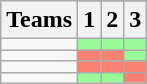<table class=wikitable>
<tr>
<th rowspan=2>Teams</th>
</tr>
<tr>
<th>1</th>
<th>2</th>
<th>3</th>
</tr>
<tr>
<td></td>
<td bgcolor="#98fb98"></td>
<td bgcolor="#98fb98"></td>
<td bgcolor="#98fb98"></td>
</tr>
<tr>
<td></td>
<td bgcolor="salmon"></td>
<td bgcolor="salmon"></td>
<td bgcolor="#98fb98"></td>
</tr>
<tr>
<td></td>
<td bgcolor="salmon"></td>
<td bgcolor="salmon"></td>
<td bgcolor="salmon"></td>
</tr>
<tr>
<td></td>
<td bgcolor="#98fb98"></td>
<td bgcolor="#98fb98"></td>
<td bgcolor="salmon"></td>
</tr>
</table>
